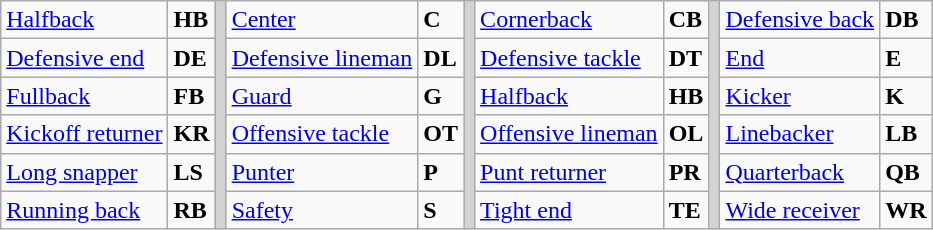<table class="wikitable">
<tr>
<td><a href='#'>Halfback</a></td>
<td><strong>HB</strong></td>
<td rowSpan="6" style="background-color:lightgrey;"></td>
<td><a href='#'>Center</a></td>
<td><strong>C</strong></td>
<td rowSpan="6" style="background-color:lightgrey;"></td>
<td><a href='#'>Cornerback</a></td>
<td><strong>CB</strong></td>
<td rowSpan="6" style="background-color:lightgrey;"></td>
<td><a href='#'>Defensive back</a></td>
<td><strong>DB</strong></td>
</tr>
<tr>
<td><a href='#'>Defensive end</a></td>
<td><strong>DE</strong></td>
<td><a href='#'>Defensive lineman</a></td>
<td><strong>DL</strong></td>
<td><a href='#'>Defensive tackle</a></td>
<td><strong>DT</strong></td>
<td><a href='#'>End</a></td>
<td><strong>E</strong></td>
</tr>
<tr>
<td><a href='#'>Fullback</a></td>
<td><strong>FB</strong></td>
<td><a href='#'>Guard</a></td>
<td><strong>G</strong></td>
<td><a href='#'>Halfback</a></td>
<td><strong>HB</strong></td>
<td><a href='#'>Kicker</a></td>
<td><strong>K</strong></td>
</tr>
<tr>
<td><a href='#'>Kickoff returner</a></td>
<td><strong>KR</strong></td>
<td><a href='#'>Offensive tackle</a></td>
<td><strong>OT</strong></td>
<td><a href='#'>Offensive lineman</a></td>
<td><strong>OL</strong></td>
<td><a href='#'>Linebacker</a></td>
<td><strong>LB</strong></td>
</tr>
<tr>
<td><a href='#'>Long snapper</a></td>
<td><strong>LS</strong></td>
<td><a href='#'>Punter</a></td>
<td><strong>P</strong></td>
<td><a href='#'>Punt returner</a></td>
<td><strong>PR</strong></td>
<td><a href='#'>Quarterback</a></td>
<td><strong>QB</strong></td>
</tr>
<tr>
<td><a href='#'>Running back</a></td>
<td><strong>RB</strong></td>
<td><a href='#'>Safety</a></td>
<td><strong>S</strong></td>
<td><a href='#'>Tight end</a></td>
<td><strong>TE</strong></td>
<td><a href='#'>Wide receiver</a></td>
<td><strong>WR</strong></td>
</tr>
</table>
